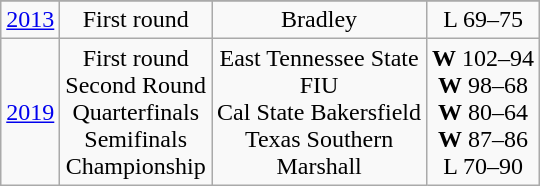<table class="wikitable" style="text-align:center">
<tr>
</tr>
<tr align="center">
<td><a href='#'>2013</a></td>
<td>First round</td>
<td>Bradley</td>
<td>L 69–75</td>
</tr>
<tr align="center">
<td><a href='#'>2019</a></td>
<td>First round <br> Second Round<br>Quarterfinals<br> Semifinals<br>Championship</td>
<td>East Tennessee State<br>FIU<br>Cal State Bakersfield<br>Texas Southern<br>Marshall</td>
<td><strong>W</strong> 102–94 <br> <strong>W</strong> 98–68 <br> <strong>W</strong> 80–64 <br> <strong>W</strong> 87–86 <br>L 70–90</td>
</tr>
</table>
